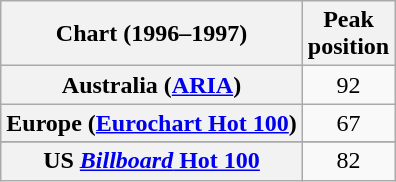<table class="wikitable sortable plainrowheaders" style="text-align:center">
<tr>
<th>Chart (1996–1997)</th>
<th>Peak<br>position</th>
</tr>
<tr>
<th scope="row">Australia (<a href='#'>ARIA</a>)</th>
<td>92</td>
</tr>
<tr>
<th scope="row">Europe (<a href='#'>Eurochart Hot 100</a>)</th>
<td>67</td>
</tr>
<tr>
</tr>
<tr>
</tr>
<tr>
</tr>
<tr>
</tr>
<tr>
</tr>
<tr>
</tr>
<tr>
<th scope="row">US <a href='#'><em>Billboard</em> Hot 100</a></th>
<td>82</td>
</tr>
</table>
